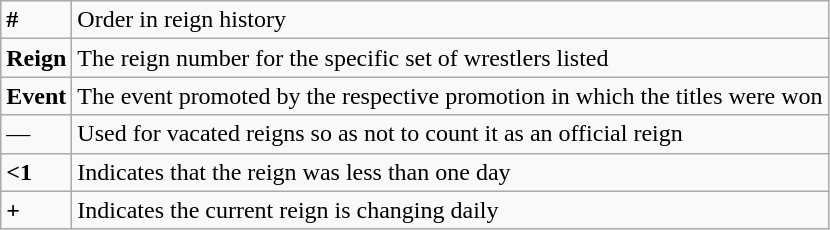<table class="wikitable">
<tr>
<td><strong>#</strong></td>
<td>Order in reign history</td>
</tr>
<tr>
<td><strong>Reign</strong></td>
<td>The reign number for the specific set of wrestlers listed</td>
</tr>
<tr>
<td><strong>Event</strong></td>
<td>The event promoted by the respective promotion in which the titles were won</td>
</tr>
<tr>
<td>—</td>
<td>Used for vacated reigns so as not to count it as an official reign</td>
</tr>
<tr>
<td><strong><1</strong></td>
<td>Indicates that the reign was less than one day</td>
</tr>
<tr>
<td><strong>+</strong></td>
<td>Indicates the current reign is changing daily</td>
</tr>
</table>
